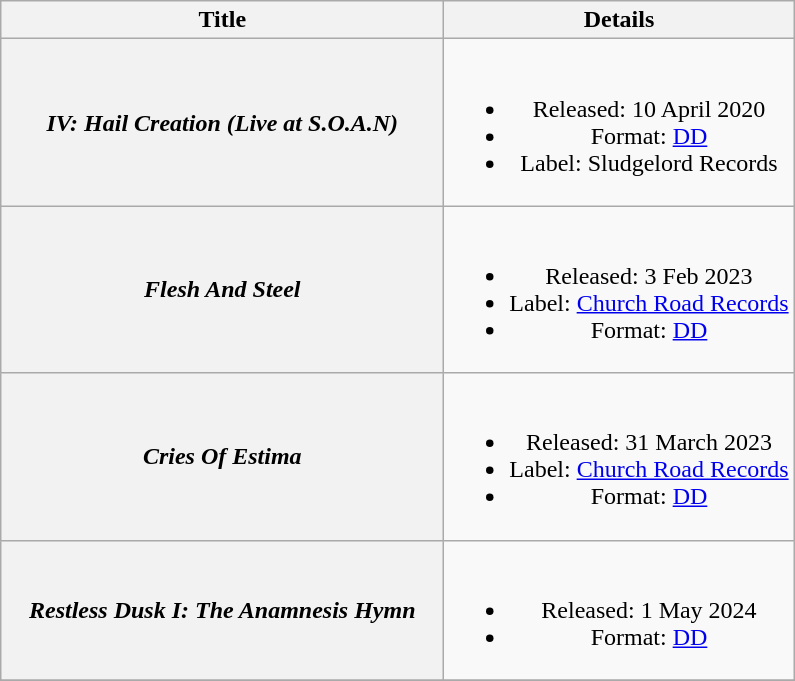<table class="wikitable plainrowheaders" style="text-align:center;">
<tr>
<th scope="col" style="width:18em;">Title</th>
<th scope="col">Details</th>
</tr>
<tr>
<th scope="row"><em>IV: Hail Creation (Live at S.O.A.N)</em></th>
<td><br><ul><li>Released: 10 April 2020</li><li>Format: <a href='#'>DD</a></li><li>Label: Sludgelord Records</li></ul></td>
</tr>
<tr>
<th scope="row"><em>Flesh And Steel</em></th>
<td><br><ul><li>Released: 3 Feb 2023</li><li>Label: <a href='#'>Church Road Records</a></li><li>Format: <a href='#'>DD</a></li></ul></td>
</tr>
<tr>
<th scope="row"><em>Cries Of Estima</em></th>
<td><br><ul><li>Released: 31 March 2023</li><li>Label: <a href='#'>Church Road Records</a></li><li>Format: <a href='#'>DD</a></li></ul></td>
</tr>
<tr>
<th scope="row"><em>Restless Dusk I: The Anamnesis Hymn</em></th>
<td><br><ul><li>Released: 1 May 2024</li><li>Format: <a href='#'>DD</a></li></ul></td>
</tr>
<tr>
</tr>
</table>
